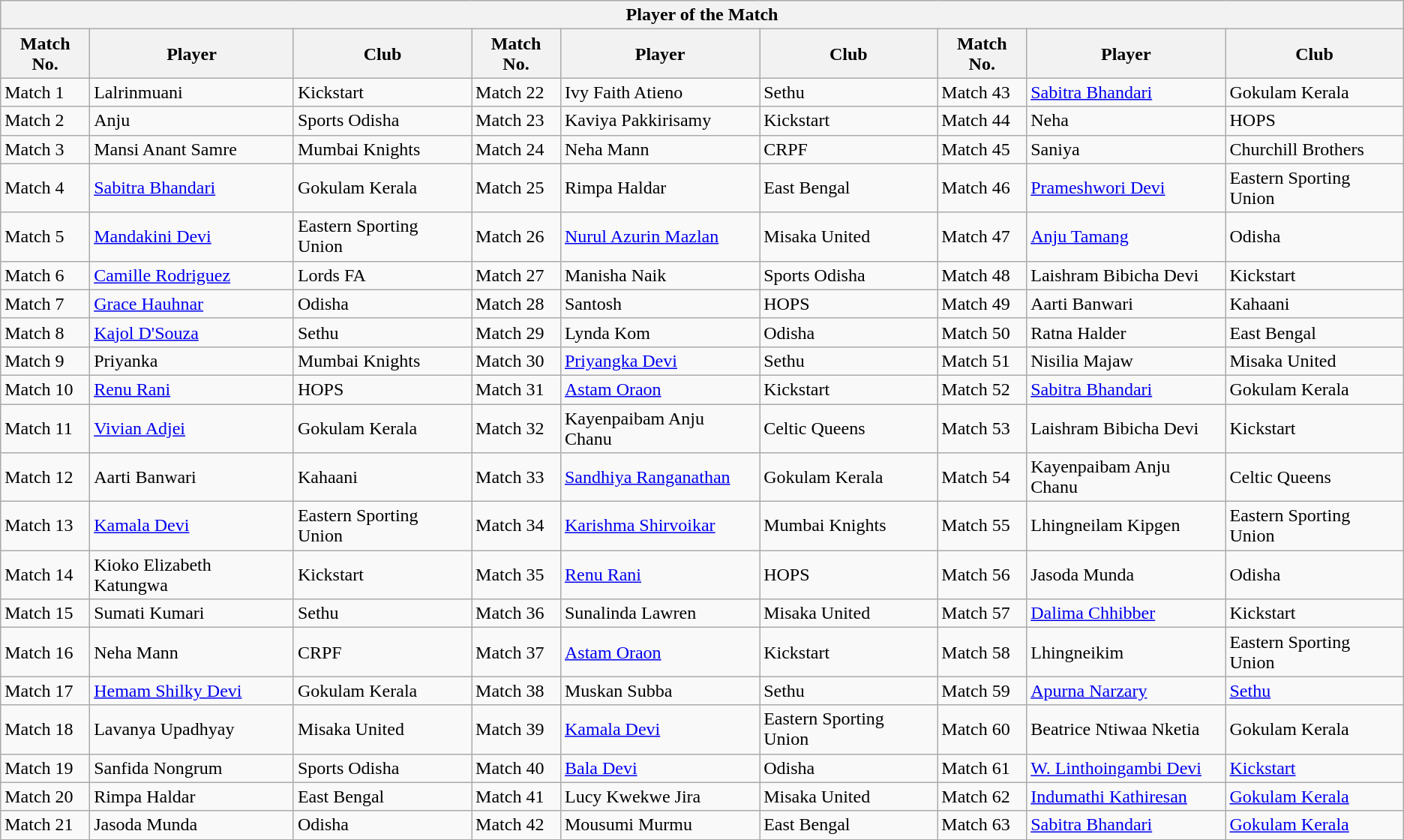<table class="wikitable collapsible collapsed" style="text-align: left; font-size">
<tr>
<th colspan="9">Player of the Match</th>
</tr>
<tr>
<th>Match No.</th>
<th>Player</th>
<th>Club</th>
<th>Match No.</th>
<th>Player</th>
<th>Club</th>
<th>Match No.</th>
<th>Player</th>
<th>Club</th>
</tr>
<tr>
<td>Match 1</td>
<td> Lalrinmuani</td>
<td>Kickstart</td>
<td>Match 22</td>
<td> Ivy Faith Atieno</td>
<td>Sethu</td>
<td>Match 43</td>
<td> <a href='#'>Sabitra Bhandari</a></td>
<td>Gokulam Kerala</td>
</tr>
<tr>
<td>Match 2</td>
<td> Anju</td>
<td>Sports Odisha</td>
<td>Match 23</td>
<td> Kaviya Pakkirisamy</td>
<td>Kickstart</td>
<td>Match 44</td>
<td> Neha</td>
<td>HOPS</td>
</tr>
<tr>
<td>Match 3</td>
<td> Mansi Anant Samre</td>
<td>Mumbai Knights</td>
<td>Match 24</td>
<td> Neha Mann</td>
<td>CRPF</td>
<td>Match 45</td>
<td> Saniya</td>
<td>Churchill Brothers</td>
</tr>
<tr>
<td>Match 4</td>
<td> <a href='#'>Sabitra Bhandari</a></td>
<td>Gokulam Kerala</td>
<td>Match 25</td>
<td> Rimpa Haldar</td>
<td>East Bengal</td>
<td>Match 46</td>
<td> <a href='#'>Prameshwori Devi</a></td>
<td>Eastern Sporting Union</td>
</tr>
<tr>
<td>Match 5</td>
<td> <a href='#'>Mandakini Devi</a></td>
<td>Eastern Sporting Union</td>
<td>Match 26</td>
<td> <a href='#'>Nurul Azurin Mazlan</a></td>
<td>Misaka United</td>
<td>Match 47</td>
<td> <a href='#'>Anju Tamang</a></td>
<td>Odisha</td>
</tr>
<tr>
<td>Match 6</td>
<td> <a href='#'>Camille Rodriguez</a></td>
<td>Lords FA</td>
<td>Match 27</td>
<td> Manisha Naik</td>
<td>Sports Odisha</td>
<td>Match 48</td>
<td> Laishram Bibicha Devi</td>
<td>Kickstart</td>
</tr>
<tr>
<td>Match 7</td>
<td> <a href='#'>Grace Hauhnar</a></td>
<td>Odisha</td>
<td>Match 28</td>
<td> Santosh</td>
<td>HOPS</td>
<td>Match 49</td>
<td> Aarti Banwari</td>
<td>Kahaani</td>
</tr>
<tr>
<td>Match 8</td>
<td> <a href='#'>Kajol D'Souza</a></td>
<td>Sethu</td>
<td>Match 29</td>
<td> Lynda Kom</td>
<td>Odisha</td>
<td>Match 50</td>
<td> Ratna Halder</td>
<td>East Bengal</td>
</tr>
<tr>
<td>Match 9</td>
<td> Priyanka</td>
<td>Mumbai Knights</td>
<td>Match 30</td>
<td> <a href='#'>Priyangka Devi</a></td>
<td>Sethu</td>
<td>Match 51</td>
<td> Nisilia Majaw</td>
<td>Misaka United</td>
</tr>
<tr>
<td>Match 10</td>
<td> <a href='#'>Renu Rani</a></td>
<td>HOPS</td>
<td>Match 31</td>
<td> <a href='#'>Astam Oraon</a></td>
<td>Kickstart</td>
<td>Match 52</td>
<td> <a href='#'>Sabitra Bhandari</a></td>
<td>Gokulam Kerala</td>
</tr>
<tr>
<td>Match 11</td>
<td> <a href='#'>Vivian Adjei</a></td>
<td>Gokulam Kerala</td>
<td>Match 32</td>
<td> Kayenpaibam Anju Chanu</td>
<td>Celtic Queens</td>
<td>Match 53</td>
<td> Laishram Bibicha Devi</td>
<td>Kickstart</td>
</tr>
<tr>
<td>Match 12</td>
<td> Aarti Banwari</td>
<td>Kahaani</td>
<td>Match 33</td>
<td> <a href='#'>Sandhiya Ranganathan</a></td>
<td>Gokulam Kerala</td>
<td>Match 54</td>
<td> Kayenpaibam Anju Chanu</td>
<td>Celtic Queens</td>
</tr>
<tr>
<td>Match 13</td>
<td> <a href='#'>Kamala Devi</a></td>
<td>Eastern Sporting Union</td>
<td>Match 34</td>
<td> <a href='#'>Karishma Shirvoikar</a></td>
<td>Mumbai Knights</td>
<td>Match 55</td>
<td> Lhingneilam Kipgen</td>
<td>Eastern Sporting Union</td>
</tr>
<tr>
<td>Match 14</td>
<td> Kioko Elizabeth Katungwa</td>
<td>Kickstart</td>
<td>Match 35</td>
<td> <a href='#'>Renu Rani</a></td>
<td>HOPS</td>
<td>Match 56</td>
<td> Jasoda Munda</td>
<td>Odisha</td>
</tr>
<tr>
<td>Match 15</td>
<td> Sumati Kumari</td>
<td>Sethu</td>
<td>Match 36</td>
<td> Sunalinda Lawren</td>
<td>Misaka United</td>
<td>Match 57</td>
<td> <a href='#'>Dalima Chhibber</a></td>
<td>Kickstart</td>
</tr>
<tr>
<td>Match 16</td>
<td> Neha Mann</td>
<td>CRPF</td>
<td>Match 37</td>
<td> <a href='#'>Astam Oraon</a></td>
<td>Kickstart</td>
<td>Match 58</td>
<td> Lhingneikim</td>
<td>Eastern Sporting Union</td>
</tr>
<tr>
<td>Match 17</td>
<td> <a href='#'>Hemam Shilky Devi</a></td>
<td>Gokulam Kerala</td>
<td>Match 38</td>
<td> Muskan Subba</td>
<td>Sethu</td>
<td>Match 59</td>
<td> <a href='#'>Apurna Narzary</a></td>
<td><a href='#'>Sethu</a></td>
</tr>
<tr>
<td>Match 18</td>
<td> Lavanya Upadhyay</td>
<td>Misaka United</td>
<td>Match 39</td>
<td> <a href='#'>Kamala Devi</a></td>
<td>Eastern Sporting Union</td>
<td>Match 60</td>
<td> Beatrice Ntiwaa Nketia</td>
<td>Gokulam Kerala</td>
</tr>
<tr>
<td>Match 19</td>
<td> Sanfida Nongrum</td>
<td>Sports Odisha</td>
<td>Match 40</td>
<td> <a href='#'>Bala Devi</a></td>
<td>Odisha</td>
<td>Match 61</td>
<td> <a href='#'>W. Linthoingambi Devi</a></td>
<td><a href='#'>Kickstart</a></td>
</tr>
<tr>
<td>Match 20</td>
<td> Rimpa Haldar</td>
<td>East Bengal</td>
<td>Match 41</td>
<td> Lucy Kwekwe Jira</td>
<td>Misaka United</td>
<td>Match 62</td>
<td> <a href='#'>Indumathi Kathiresan</a></td>
<td><a href='#'>Gokulam Kerala</a></td>
</tr>
<tr>
<td>Match 21</td>
<td> Jasoda Munda</td>
<td>Odisha</td>
<td>Match 42</td>
<td> Mousumi Murmu</td>
<td>East Bengal</td>
<td>Match 63</td>
<td> <a href='#'>Sabitra Bhandari</a></td>
<td><a href='#'>Gokulam Kerala</a></td>
</tr>
</table>
